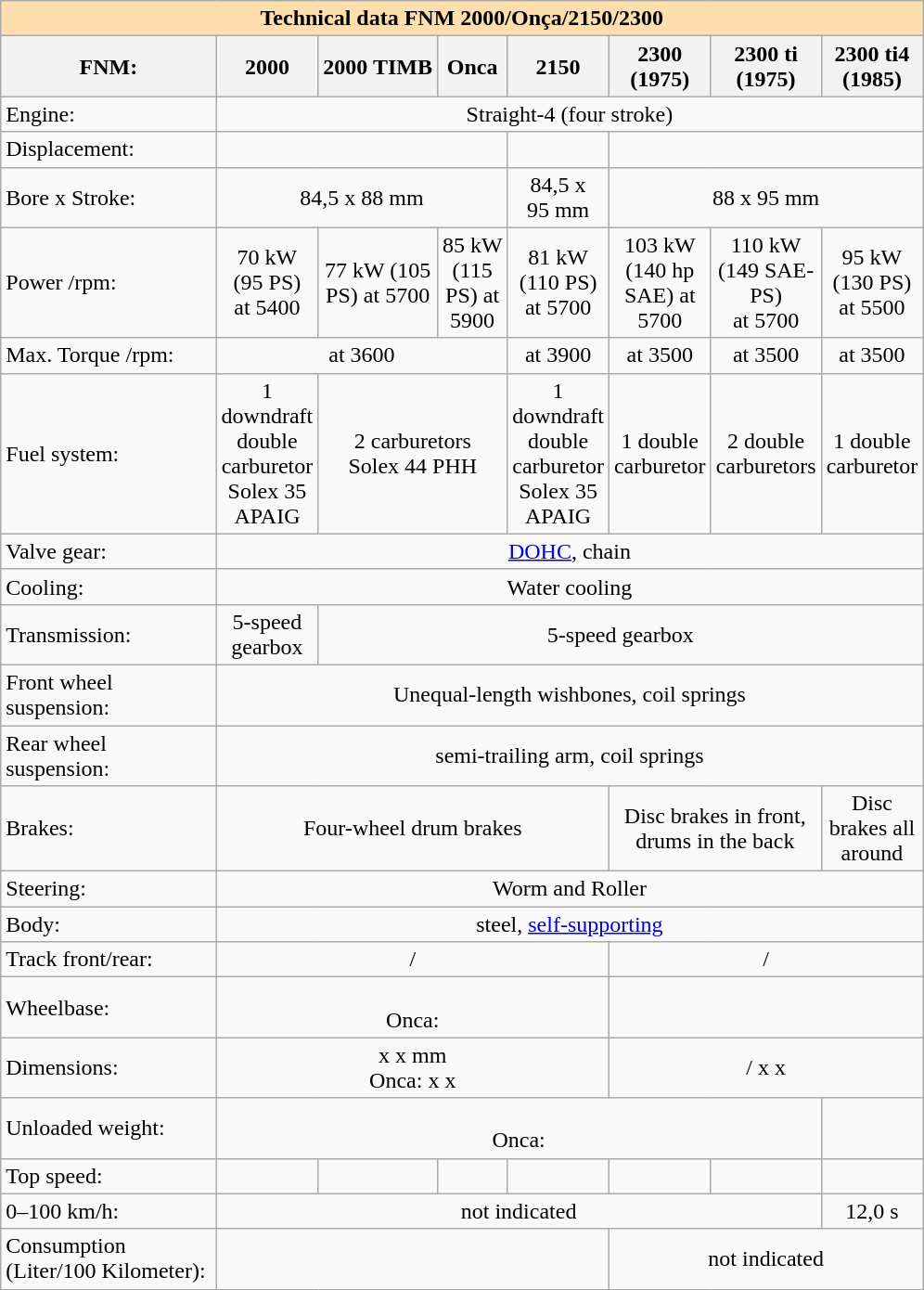<table class="wikitable">
<tr style="background:#FFDEAD;">
<td colspan="8" align="center"><strong>Technical data FNM 2000/Onça/2150/2300</strong></td>
</tr>
<tr>
<th width="12,5%">FNM:</th>
<th width="12,5%">2000</th>
<th width="12,5%">2000 TIMB</th>
<th width="12,5%">Onca</th>
<th width="12,5%">2150</th>
<th width="12,5%">2300 (1975)</th>
<th width="12,5%">2300 ti (1975)</th>
<th width="12,5%">2300 ti4 (1985)</th>
</tr>
<tr>
<td>Engine: </td>
<td colspan="7" align="center">Straight-4 (four stroke)</td>
</tr>
<tr>
<td>Displacement: </td>
<td colspan="3" align="center"></td>
<td align="center"></td>
<td colspan="3" align="center"></td>
</tr>
<tr>
<td>Bore x Stroke: </td>
<td colspan="3" align="center">84,5 x 88 mm</td>
<td align="center">84,5 x 95 mm</td>
<td colspan="3" align="center">88 x 95 mm</td>
</tr>
<tr>
<td>Power /rpm: </td>
<td align="center">70 kW (95 PS)<br>at 5400</td>
<td align="center">77 kW (105 PS) at 5700</td>
<td align="center">85 kW (115 PS) at 5900</td>
<td align="center">81 kW (110 PS)<br>at 5700</td>
<td align="center">103 kW (140 hp SAE) at 5700</td>
<td align="center">110 kW (149 SAE-PS)<br>at 5700</td>
<td align="center">95 kW (130 PS)<br>at 5500</td>
</tr>
<tr>
<td>Max. Torque /rpm: </td>
<td colspan="3" align="center"> at 3600</td>
<td align="center"> at 3900</td>
<td align="center"> at 3500</td>
<td align="center"> at 3500</td>
<td align="center"> at 3500</td>
</tr>
<tr>
<td>Fuel system: </td>
<td align="center">1 downdraft double carburetor <br>Solex 35 APAIG</td>
<td colspan="2" align="center">2 carburetors <br>Solex 44 PHH</td>
<td align="center">1 downdraft double carburetor <br>Solex 35 APAIG</td>
<td align="center">1 double carburetor</td>
<td align="center">2 double carburetors</td>
<td align="center">1 double carburetor</td>
</tr>
<tr>
<td>Valve gear: </td>
<td colspan="7" align="center"><a href='#'>DOHC</a>, chain</td>
</tr>
<tr>
<td>Cooling: </td>
<td colspan="7" align="center">Water cooling</td>
</tr>
<tr>
<td>Transmission: </td>
<td align="center">5-speed gearbox</td>
<td colspan="6" align="center">5-speed gearbox</td>
</tr>
<tr>
<td>Front wheel suspension: </td>
<td colspan="7" align="center">Unequal-length wishbones, coil springs</td>
</tr>
<tr>
<td>Rear wheel suspension: </td>
<td colspan="7" align="center">semi-trailing arm, coil springs</td>
</tr>
<tr>
<td>Brakes: </td>
<td colspan="4" align="center">Four-wheel drum brakes</td>
<td colspan="2" align="center">Disc brakes in front, drums in the back</td>
<td align="center">Disc brakes all around</td>
</tr>
<tr>
<td>Steering: </td>
<td colspan="7" align="center">Worm and Roller</td>
</tr>
<tr>
<td>Body: </td>
<td colspan="7" align="center">steel, <a href='#'>self-supporting</a></td>
</tr>
<tr>
<td>Track front/rear: </td>
<td colspan="4" align="center">/</td>
<td colspan="3" align="center">/</td>
</tr>
<tr>
<td>Wheelbase: </td>
<td colspan="4" align="center"> <br> Onca: </td>
<td colspan="3" align="center"></td>
</tr>
<tr>
<td>Dimensions: </td>
<td colspan="4" align="center"> x  x  mm <br> Onca:  x  x </td>
<td colspan="3" align="center">/ x  x </td>
</tr>
<tr>
<td>Unloaded weight: </td>
<td colspan="6" align="center"> <br> Onca: </td>
<td align="center"></td>
</tr>
<tr>
<td>Top speed: </td>
<td align="center"></td>
<td align="center"></td>
<td align="center"></td>
<td align="center"></td>
<td align="center"></td>
<td align="center"></td>
<td align="center"></td>
</tr>
<tr>
<td>0–100 km/h: </td>
<td colspan="6" align="center">not indicated</td>
<td align="center">12,0 s</td>
</tr>
<tr>
<td>Consumption (Liter/100 Kilometer): </td>
<td colspan="4" align="center"></td>
<td colspan="3" align="center">not indicated</td>
</tr>
</table>
